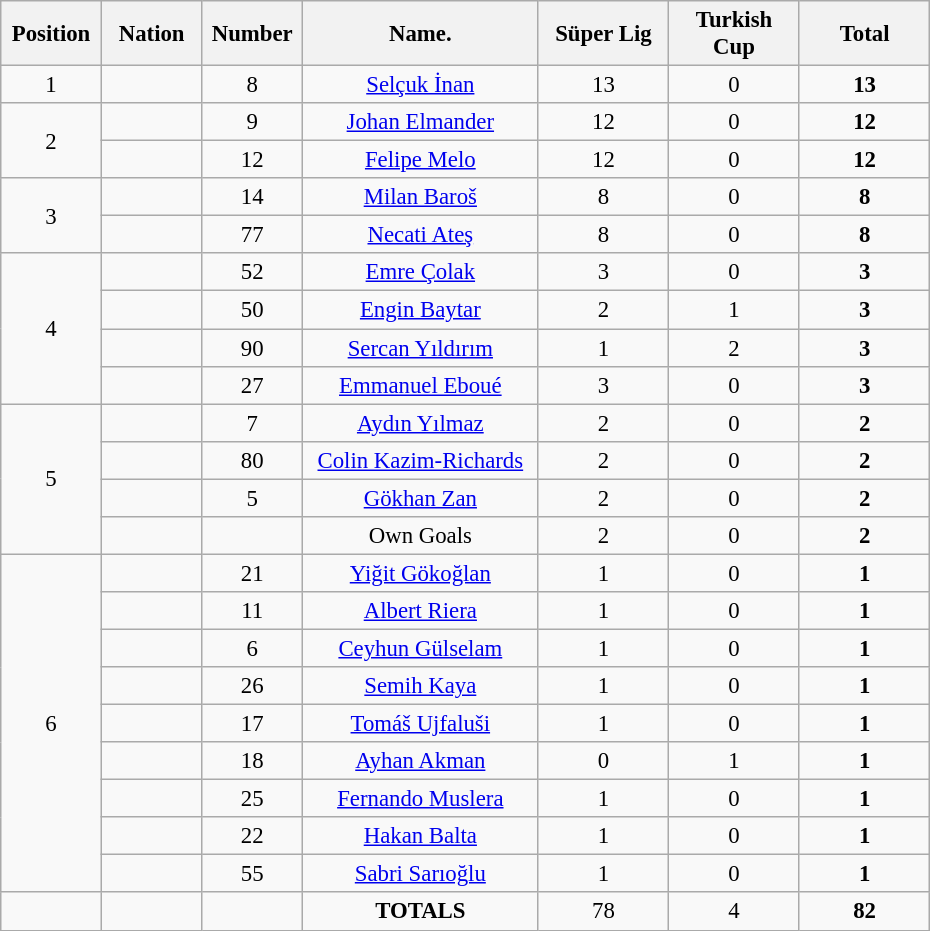<table class="wikitable" style="font-size: 95%; text-align: center;">
<tr>
<th width=60>Position</th>
<th width=60>Nation</th>
<th width=60>Number</th>
<th width=150>Name.</th>
<th width=80>Süper Lig</th>
<th width=80>Turkish Cup</th>
<th width=80>Total</th>
</tr>
<tr>
<td>1</td>
<td></td>
<td>8</td>
<td><a href='#'>Selçuk İnan</a></td>
<td>13</td>
<td>0</td>
<td><strong>13</strong></td>
</tr>
<tr>
<td rowspan=2>2</td>
<td></td>
<td>9</td>
<td><a href='#'>Johan Elmander</a></td>
<td>12</td>
<td>0</td>
<td><strong>12</strong></td>
</tr>
<tr>
<td></td>
<td>12</td>
<td><a href='#'>Felipe Melo</a></td>
<td>12</td>
<td>0</td>
<td><strong>12</strong></td>
</tr>
<tr>
<td rowspan=2>3</td>
<td></td>
<td>14</td>
<td><a href='#'>Milan Baroš</a></td>
<td>8</td>
<td>0</td>
<td><strong>8</strong></td>
</tr>
<tr>
<td></td>
<td>77</td>
<td><a href='#'>Necati Ateş</a></td>
<td>8</td>
<td>0</td>
<td><strong>8</strong></td>
</tr>
<tr>
<td rowspan=4>4</td>
<td></td>
<td>52</td>
<td><a href='#'>Emre Çolak</a></td>
<td>3</td>
<td>0</td>
<td><strong>3</strong></td>
</tr>
<tr>
<td></td>
<td>50</td>
<td><a href='#'>Engin Baytar</a></td>
<td>2</td>
<td>1</td>
<td><strong>3</strong></td>
</tr>
<tr>
<td></td>
<td>90</td>
<td><a href='#'>Sercan Yıldırım</a></td>
<td>1</td>
<td>2</td>
<td><strong>3</strong></td>
</tr>
<tr>
<td></td>
<td>27</td>
<td><a href='#'>Emmanuel Eboué</a></td>
<td>3</td>
<td>0</td>
<td><strong>3</strong></td>
</tr>
<tr>
<td rowspan=4>5</td>
<td></td>
<td>7</td>
<td><a href='#'>Aydın Yılmaz</a></td>
<td>2</td>
<td>0</td>
<td><strong>2</strong></td>
</tr>
<tr>
<td></td>
<td>80</td>
<td><a href='#'>Colin Kazim-Richards</a></td>
<td>2</td>
<td>0</td>
<td><strong>2</strong></td>
</tr>
<tr>
<td></td>
<td>5</td>
<td><a href='#'>Gökhan Zan</a></td>
<td>2</td>
<td>0</td>
<td><strong>2</strong></td>
</tr>
<tr>
<td></td>
<td></td>
<td>Own Goals</td>
<td>2</td>
<td>0</td>
<td><strong>2</strong></td>
</tr>
<tr>
<td rowspan=9>6</td>
<td></td>
<td>21</td>
<td><a href='#'>Yiğit Gökoğlan</a></td>
<td>1</td>
<td>0</td>
<td><strong>1</strong></td>
</tr>
<tr>
<td></td>
<td>11</td>
<td><a href='#'>Albert Riera</a></td>
<td>1</td>
<td>0</td>
<td><strong>1</strong></td>
</tr>
<tr>
<td></td>
<td>6</td>
<td><a href='#'>Ceyhun Gülselam</a></td>
<td>1</td>
<td>0</td>
<td><strong>1</strong></td>
</tr>
<tr>
<td></td>
<td>26</td>
<td><a href='#'>Semih Kaya</a></td>
<td>1</td>
<td>0</td>
<td><strong>1</strong></td>
</tr>
<tr>
<td></td>
<td>17</td>
<td><a href='#'>Tomáš Ujfaluši</a></td>
<td>1</td>
<td>0</td>
<td><strong>1</strong></td>
</tr>
<tr>
<td></td>
<td>18</td>
<td><a href='#'>Ayhan Akman</a></td>
<td>0</td>
<td>1</td>
<td><strong>1</strong></td>
</tr>
<tr>
<td></td>
<td>25</td>
<td><a href='#'>Fernando Muslera</a></td>
<td>1</td>
<td>0</td>
<td><strong>1</strong></td>
</tr>
<tr>
<td></td>
<td>22</td>
<td><a href='#'>Hakan Balta</a></td>
<td>1</td>
<td>0</td>
<td><strong>1</strong></td>
</tr>
<tr>
<td></td>
<td>55</td>
<td><a href='#'>Sabri Sarıoğlu</a></td>
<td>1</td>
<td>0</td>
<td><strong>1</strong></td>
</tr>
<tr>
<td></td>
<td></td>
<td></td>
<td><strong>TOTALS</strong></td>
<td>78</td>
<td>4</td>
<td><strong>82</strong></td>
</tr>
</table>
